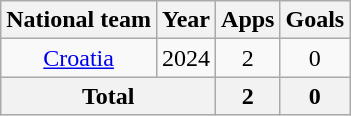<table class="wikitable" style="text-align:center">
<tr>
<th>National team</th>
<th>Year</th>
<th>Apps</th>
<th>Goals</th>
</tr>
<tr>
<td><a href='#'>Croatia</a></td>
<td>2024</td>
<td>2</td>
<td>0</td>
</tr>
<tr>
<th colspan="2">Total</th>
<th>2</th>
<th>0</th>
</tr>
</table>
